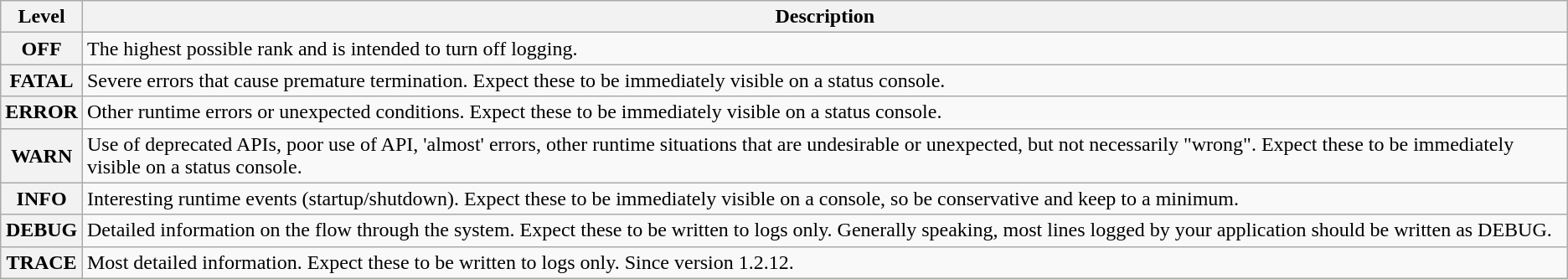<table class="wikitable">
<tr>
<th scope="col">Level</th>
<th scope="col">Description</th>
</tr>
<tr>
<th scope="row">OFF</th>
<td>The highest possible rank and is intended to turn off logging.</td>
</tr>
<tr>
<th scope="row">FATAL</th>
<td>Severe errors that cause premature termination. Expect these to be immediately visible on a status console.</td>
</tr>
<tr>
<th scope="row">ERROR</th>
<td>Other runtime errors or unexpected conditions. Expect these to be immediately visible on a status console.</td>
</tr>
<tr>
<th scope="row">WARN</th>
<td>Use of deprecated APIs, poor use of API, 'almost' errors, other runtime situations that are undesirable or unexpected, but not necessarily "wrong". Expect these to be immediately visible on a status console.</td>
</tr>
<tr>
<th scope="row">INFO</th>
<td>Interesting runtime events (startup/shutdown). Expect these to be immediately visible on a console, so be conservative and keep to a minimum.</td>
</tr>
<tr>
<th scope="row">DEBUG</th>
<td>Detailed information on the flow through the system. Expect these to be written to logs only. Generally speaking, most lines logged by your application should be written as DEBUG.</td>
</tr>
<tr>
<th scope="row">TRACE</th>
<td>Most detailed information. Expect these to be written to logs only. Since version 1.2.12.</td>
</tr>
</table>
